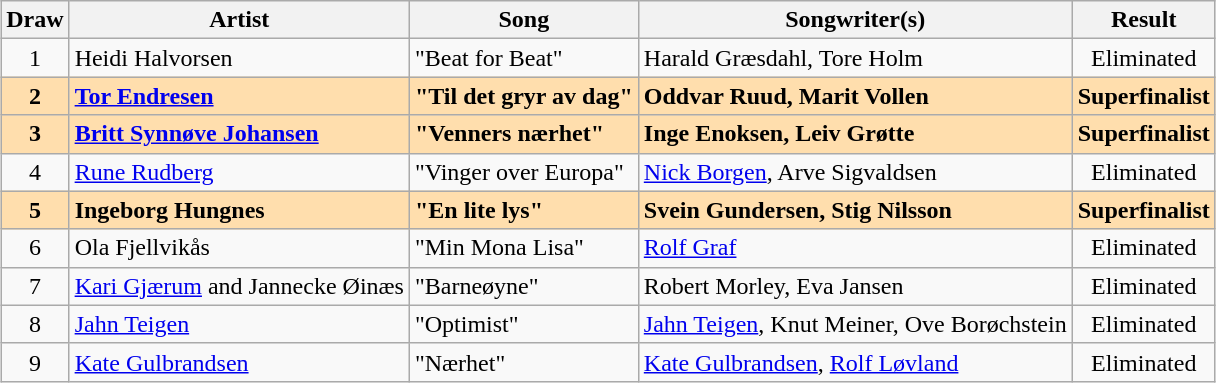<table class="sortable wikitable" style="margin: 1em auto 1em auto; text-align:center">
<tr>
<th>Draw</th>
<th>Artist</th>
<th>Song</th>
<th>Songwriter(s)</th>
<th>Result</th>
</tr>
<tr>
<td>1</td>
<td align="left">Heidi Halvorsen</td>
<td align="left">"Beat for Beat"</td>
<td align="left">Harald Græsdahl, Tore Holm</td>
<td>Eliminated</td>
</tr>
<tr style="font-weight:bold; background:navajowhite;">
<td>2</td>
<td align="left"><a href='#'>Tor Endresen</a></td>
<td align="left">"Til det gryr av dag"</td>
<td align="left">Oddvar Ruud, Marit Vollen</td>
<td>Superfinalist</td>
</tr>
<tr style="font-weight:bold; background:navajowhite;">
<td>3</td>
<td align="left"><a href='#'>Britt Synnøve Johansen</a></td>
<td align="left">"Venners nærhet"</td>
<td align="left">Inge Enoksen, Leiv Grøtte</td>
<td>Superfinalist</td>
</tr>
<tr>
<td>4</td>
<td align="left"><a href='#'>Rune Rudberg</a></td>
<td align="left">"Vinger over Europa"</td>
<td align="left"><a href='#'>Nick Borgen</a>, Arve Sigvaldsen</td>
<td>Eliminated</td>
</tr>
<tr style="font-weight:bold; background:navajowhite;">
<td>5</td>
<td align="left">Ingeborg Hungnes</td>
<td align="left">"En lite lys"</td>
<td align="left">Svein Gundersen, Stig Nilsson</td>
<td>Superfinalist</td>
</tr>
<tr>
<td>6</td>
<td align="left">Ola Fjellvikås</td>
<td align="left">"Min Mona Lisa"</td>
<td align="left"><a href='#'>Rolf Graf</a></td>
<td>Eliminated</td>
</tr>
<tr>
<td>7</td>
<td align="left"><a href='#'>Kari Gjærum</a> and Jannecke Øinæs</td>
<td align="left">"Barneøyne"</td>
<td align="left">Robert Morley, Eva Jansen</td>
<td>Eliminated</td>
</tr>
<tr>
<td>8</td>
<td align="left"><a href='#'>Jahn Teigen</a></td>
<td align="left">"Optimist"</td>
<td align="left"><a href='#'>Jahn Teigen</a>, Knut Meiner, Ove Borøchstein</td>
<td>Eliminated</td>
</tr>
<tr>
<td>9</td>
<td align="left"><a href='#'>Kate Gulbrandsen</a></td>
<td align="left">"Nærhet"</td>
<td align="left"><a href='#'>Kate Gulbrandsen</a>, <a href='#'>Rolf Løvland</a></td>
<td>Eliminated</td>
</tr>
</table>
